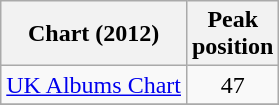<table class="wikitable sortable">
<tr>
<th>Chart (2012)</th>
<th>Peak<br>position</th>
</tr>
<tr>
<td><a href='#'>UK Albums Chart</a></td>
<td style="text-align:center;">47</td>
</tr>
<tr>
</tr>
</table>
